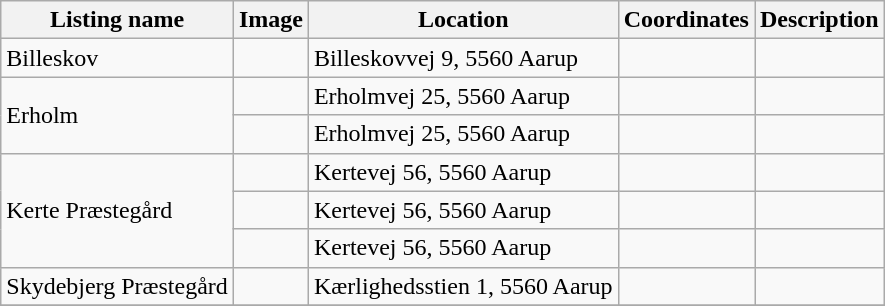<table class="wikitable sortable">
<tr>
<th>Listing name</th>
<th>Image</th>
<th>Location</th>
<th>Coordinates</th>
<th>Description</th>
</tr>
<tr>
<td>Billeskov</td>
<td></td>
<td>Billeskovvej 9, 5560 Aarup</td>
<td></td>
<td></td>
</tr>
<tr>
<td rowspan="2">Erholm</td>
<td></td>
<td>Erholmvej 25, 5560 Aarup</td>
<td></td>
<td></td>
</tr>
<tr>
<td></td>
<td>Erholmvej 25, 5560 Aarup</td>
<td></td>
<td></td>
</tr>
<tr>
<td rowspan="3">Kerte Præstegård</td>
<td></td>
<td>Kertevej 56, 5560 Aarup</td>
<td></td>
<td></td>
</tr>
<tr>
<td></td>
<td>Kertevej 56, 5560 Aarup</td>
<td></td>
<td></td>
</tr>
<tr>
<td></td>
<td>Kertevej 56, 5560 Aarup</td>
<td></td>
<td></td>
</tr>
<tr>
<td>Skydebjerg Præstegård</td>
<td></td>
<td>Kærlighedsstien 1, 5560 Aarup</td>
<td></td>
<td></td>
</tr>
<tr>
</tr>
</table>
